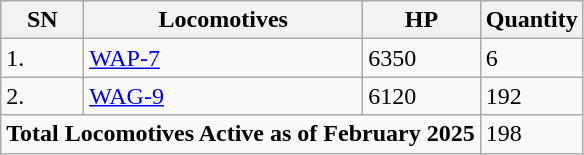<table class="wikitable">
<tr>
<th>SN</th>
<th>Locomotives</th>
<th>HP</th>
<th>Quantity</th>
</tr>
<tr>
<td>1.</td>
<td><a href='#'>WAP-7</a></td>
<td>6350</td>
<td>6</td>
</tr>
<tr>
<td>2.</td>
<td><a href='#'>WAG-9</a></td>
<td>6120</td>
<td>192</td>
</tr>
<tr>
<td colspan="3"><strong>Total Locomotives Active as of February 2025</strong></td>
<td>198</td>
</tr>
</table>
